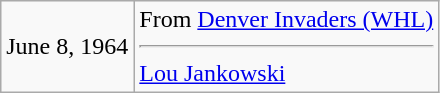<table class="wikitable">
<tr>
<td>June 8, 1964</td>
<td valign="top">From <a href='#'>Denver Invaders (WHL)</a><hr><a href='#'>Lou Jankowski</a></td>
</tr>
</table>
